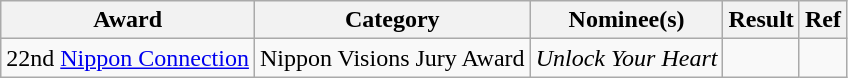<table class="wikitable">
<tr>
<th>Award</th>
<th>Category</th>
<th>Nominee(s)</th>
<th>Result</th>
<th>Ref</th>
</tr>
<tr>
<td>22nd <a href='#'>Nippon Connection</a></td>
<td>Nippon Visions Jury Award</td>
<td><em>Unlock Your Heart</em></td>
<td></td>
<td></td>
</tr>
</table>
